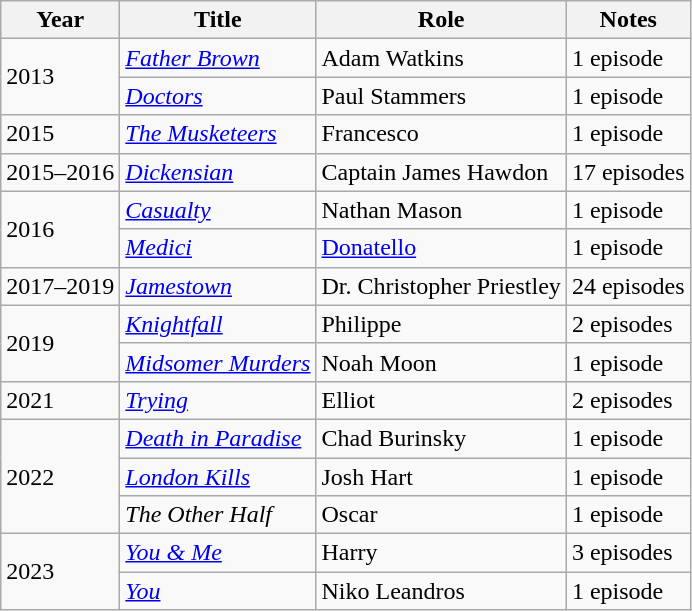<table class="wikitable sortable">
<tr ">
<th>Year</th>
<th>Title</th>
<th>Role</th>
<th>Notes</th>
</tr>
<tr>
<td rowspan="2">2013</td>
<td><em><a href='#'>Father Brown</a></em></td>
<td>Adam Watkins</td>
<td>1 episode</td>
</tr>
<tr>
<td><em><a href='#'>Doctors</a></em></td>
<td>Paul Stammers</td>
<td>1 episode</td>
</tr>
<tr>
<td>2015</td>
<td><em><a href='#'>The Musketeers</a></em></td>
<td>Francesco</td>
<td>1 episode</td>
</tr>
<tr>
<td>2015–2016</td>
<td><em><a href='#'>Dickensian</a></em></td>
<td>Captain James Hawdon</td>
<td>17 episodes</td>
</tr>
<tr>
<td rowspan="2">2016</td>
<td><em><a href='#'>Casualty</a></em></td>
<td>Nathan Mason</td>
<td>1 episode</td>
</tr>
<tr>
<td><em><a href='#'>Medici</a></em></td>
<td><a href='#'>Donatello</a></td>
<td>1 episode</td>
</tr>
<tr>
<td>2017–2019</td>
<td><em><a href='#'>Jamestown</a></em></td>
<td>Dr. Christopher Priestley</td>
<td>24 episodes</td>
</tr>
<tr>
<td rowspan="2">2019</td>
<td><em><a href='#'>Knightfall</a></em></td>
<td>Philippe</td>
<td>2 episodes</td>
</tr>
<tr>
<td><em><a href='#'>Midsomer Murders</a></em></td>
<td>Noah Moon</td>
<td>1 episode</td>
</tr>
<tr>
<td>2021</td>
<td><em><a href='#'>Trying</a></em></td>
<td>Elliot</td>
<td>2 episodes</td>
</tr>
<tr>
<td rowspan="3">2022</td>
<td><em><a href='#'>Death in Paradise</a></em></td>
<td>Chad Burinsky</td>
<td>1 episode</td>
</tr>
<tr>
<td><em><a href='#'>London Kills</a></em></td>
<td>Josh Hart</td>
<td>1 episode</td>
</tr>
<tr>
<td><em>The Other Half</em></td>
<td>Oscar</td>
<td>1 episode</td>
</tr>
<tr>
<td rowspan="2">2023</td>
<td><em><a href='#'>You & Me</a></em></td>
<td>Harry</td>
<td>3 episodes</td>
</tr>
<tr>
<td><em><a href='#'>You</a></em></td>
<td>Niko Leandros</td>
<td>1 episode</td>
</tr>
</table>
